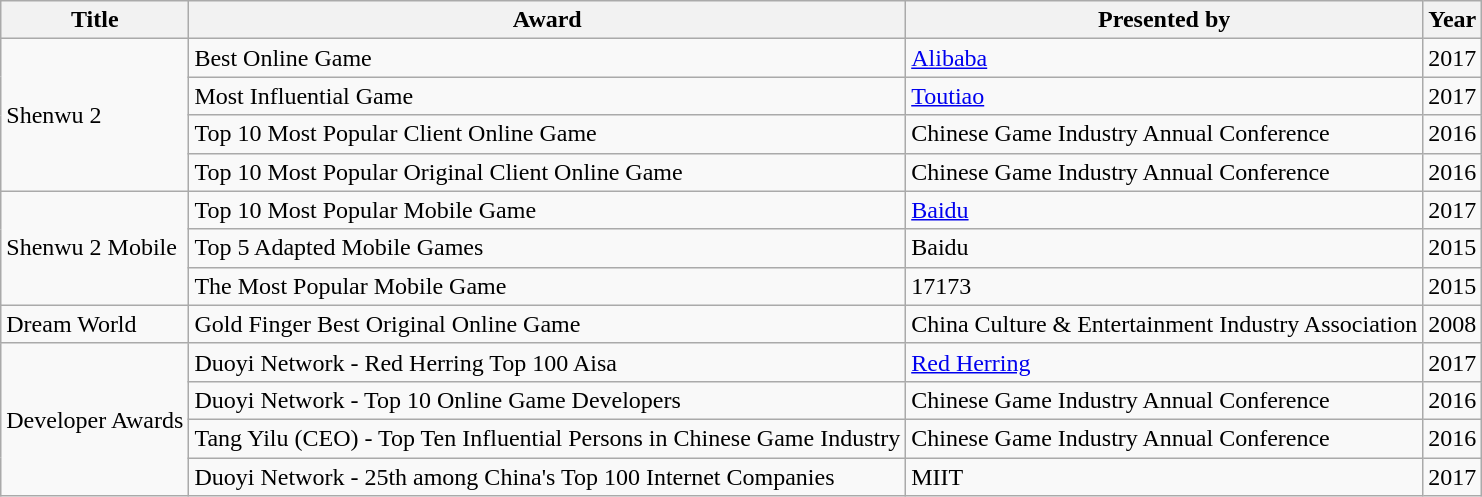<table class="wikitable">
<tr>
<th>Title</th>
<th>Award</th>
<th>Presented by</th>
<th>Year</th>
</tr>
<tr>
<td rowspan=4>Shenwu 2</td>
<td>Best Online Game</td>
<td><a href='#'>Alibaba</a></td>
<td>2017</td>
</tr>
<tr>
<td>Most Influential Game</td>
<td><a href='#'>Toutiao</a></td>
<td>2017</td>
</tr>
<tr>
<td>Top 10 Most Popular Client Online Game</td>
<td>Chinese Game Industry Annual Conference</td>
<td>2016</td>
</tr>
<tr>
<td>Top 10 Most Popular Original Client Online Game</td>
<td>Chinese Game Industry Annual Conference</td>
<td>2016</td>
</tr>
<tr>
<td rowspan=3>Shenwu 2 Mobile</td>
<td>Top 10 Most Popular Mobile Game</td>
<td><a href='#'>Baidu</a></td>
<td>2017</td>
</tr>
<tr>
<td>Top 5 Adapted Mobile Games</td>
<td>Baidu</td>
<td>2015</td>
</tr>
<tr>
<td>The Most Popular Mobile Game</td>
<td>17173</td>
<td>2015</td>
</tr>
<tr>
<td>Dream World</td>
<td>Gold Finger Best Original Online Game</td>
<td>China Culture & Entertainment Industry Association</td>
<td>2008</td>
</tr>
<tr>
<td rowspan = 5>Developer Awards</td>
<td>Duoyi Network - Red Herring Top 100 Aisa</td>
<td><a href='#'>Red Herring</a></td>
<td>2017</td>
</tr>
<tr>
<td>Duoyi Network - Top 10 Online Game Developers</td>
<td>Chinese Game Industry Annual Conference</td>
<td>2016</td>
</tr>
<tr>
<td>Tang Yilu (CEO) - Top Ten Influential Persons in Chinese Game Industry</td>
<td>Chinese Game Industry Annual Conference</td>
<td>2016</td>
</tr>
<tr>
<td>Duoyi Network - 25th among China's Top 100 Internet Companies</td>
<td>MIIT</td>
<td>2017</td>
</tr>
</table>
